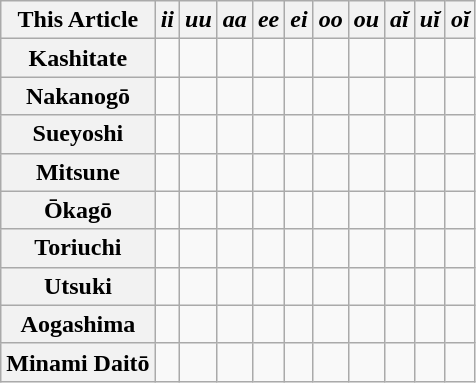<table class="wikitable" style="text-align: center">
<tr>
<th>This Article</th>
<th><em>ii</em></th>
<th><em>uu</em></th>
<th><em>aa</em></th>
<th><em>ee</em></th>
<th><em>ei</em></th>
<th><em>oo</em></th>
<th><em>ou</em></th>
<th><em>aĭ</em></th>
<th><em>uĭ</em></th>
<th><em>oĭ</em></th>
</tr>
<tr>
<th>Kashitate</th>
<td></td>
<td></td>
<td></td>
<td></td>
<td></td>
<td></td>
<td></td>
<td></td>
<td></td>
<td></td>
</tr>
<tr>
<th>Nakanogō</th>
<td></td>
<td></td>
<td></td>
<td></td>
<td></td>
<td></td>
<td></td>
<td></td>
<td></td>
<td></td>
</tr>
<tr>
<th>Sueyoshi</th>
<td></td>
<td></td>
<td></td>
<td></td>
<td></td>
<td></td>
<td></td>
<td></td>
<td></td>
<td></td>
</tr>
<tr>
<th>Mitsune</th>
<td></td>
<td></td>
<td></td>
<td></td>
<td></td>
<td></td>
<td></td>
<td></td>
<td></td>
<td></td>
</tr>
<tr>
<th>Ōkagō</th>
<td></td>
<td></td>
<td></td>
<td></td>
<td></td>
<td></td>
<td></td>
<td></td>
<td></td>
<td></td>
</tr>
<tr>
<th>Toriuchi</th>
<td></td>
<td></td>
<td></td>
<td></td>
<td></td>
<td></td>
<td></td>
<td></td>
<td></td>
<td></td>
</tr>
<tr>
<th>Utsuki</th>
<td></td>
<td></td>
<td></td>
<td></td>
<td></td>
<td></td>
<td></td>
<td></td>
<td></td>
<td></td>
</tr>
<tr>
<th>Aogashima</th>
<td></td>
<td></td>
<td></td>
<td></td>
<td></td>
<td></td>
<td></td>
<td></td>
<td></td>
<td></td>
</tr>
<tr>
<th>Minami Daitō</th>
<td></td>
<td></td>
<td></td>
<td></td>
<td></td>
<td></td>
<td></td>
<td></td>
<td></td>
<td></td>
</tr>
</table>
